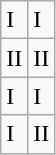<table class="wikitable">
<tr>
<td>I</td>
<td>I</td>
</tr>
<tr>
<td>II</td>
<td>II</td>
</tr>
<tr>
<td>I</td>
<td>I</td>
</tr>
<tr>
<td>I</td>
<td>II</td>
</tr>
</table>
